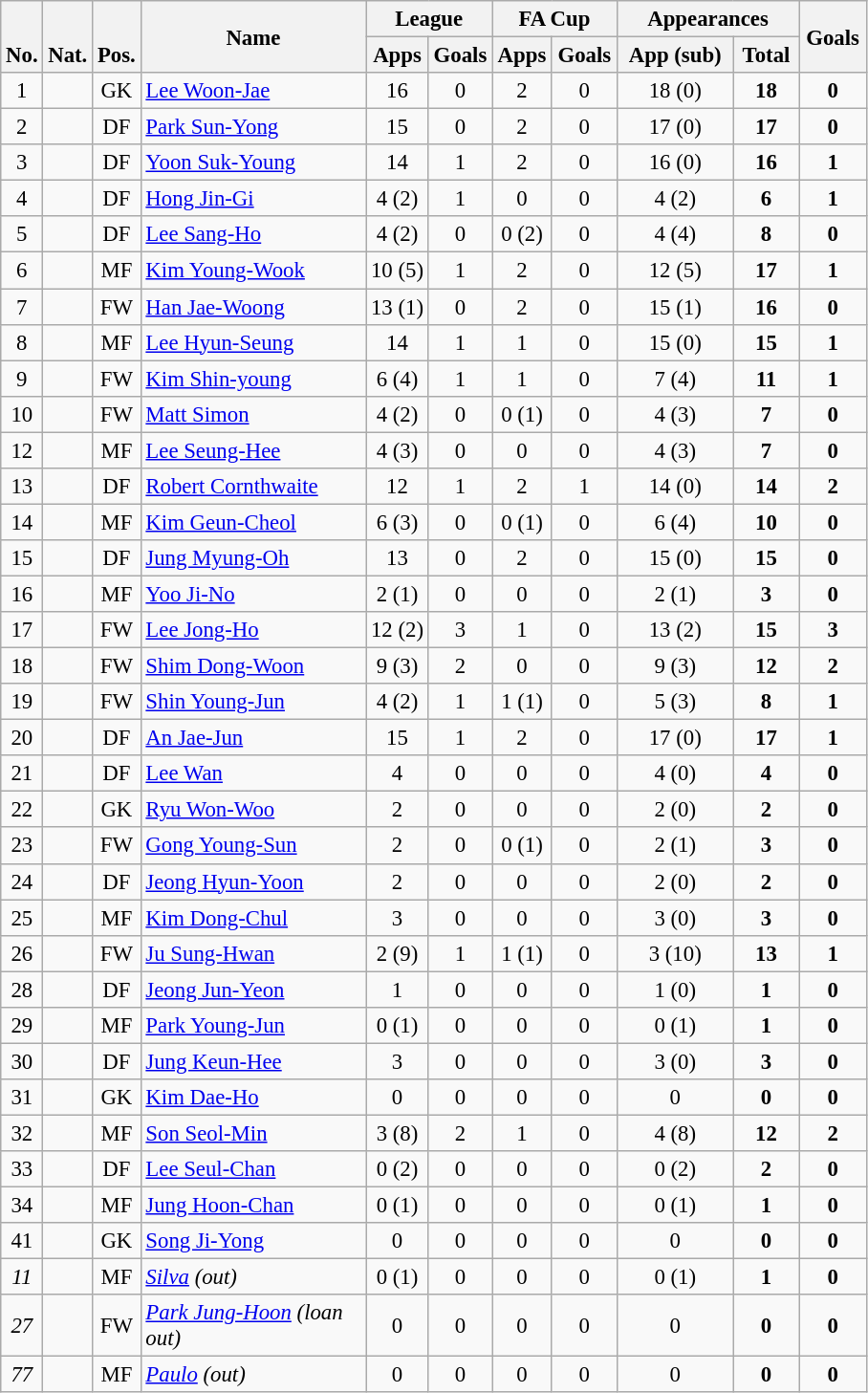<table class="wikitable" style="font-size: 95%; text-align: center;">
<tr>
<th rowspan="2" valign="bottom">No.</th>
<th rowspan="2" valign="bottom">Nat.</th>
<th rowspan="2" valign="bottom">Pos.</th>
<th rowspan="2" width="150">Name</th>
<th colspan="2" width="80">League</th>
<th colspan="2" width="80">FA Cup</th>
<th colspan="2" width="120">Appearances</th>
<th rowspan="2" width="40">Goals</th>
</tr>
<tr>
<th>Apps</th>
<th>Goals</th>
<th>Apps</th>
<th>Goals</th>
<th>App (sub)</th>
<th>Total</th>
</tr>
<tr>
<td>1</td>
<td></td>
<td>GK</td>
<td align="left"><a href='#'>Lee Woon-Jae</a></td>
<td>16</td>
<td>0</td>
<td>2</td>
<td>0</td>
<td>18 (0)</td>
<td><strong>18</strong></td>
<td><strong>0</strong></td>
</tr>
<tr>
<td>2</td>
<td></td>
<td>DF</td>
<td align="left"><a href='#'>Park Sun-Yong</a></td>
<td>15</td>
<td>0</td>
<td>2</td>
<td>0</td>
<td>17 (0)</td>
<td><strong>17</strong></td>
<td><strong>0</strong></td>
</tr>
<tr>
<td>3</td>
<td></td>
<td>DF</td>
<td align="left"><a href='#'>Yoon Suk-Young</a></td>
<td>14</td>
<td>1</td>
<td>2</td>
<td>0</td>
<td>16 (0)</td>
<td><strong>16</strong></td>
<td><strong>1</strong></td>
</tr>
<tr>
<td>4</td>
<td></td>
<td>DF</td>
<td align="left"><a href='#'>Hong Jin-Gi</a></td>
<td>4 (2)</td>
<td>1</td>
<td>0</td>
<td>0</td>
<td>4 (2)</td>
<td><strong>6</strong></td>
<td><strong>1</strong></td>
</tr>
<tr>
<td>5</td>
<td></td>
<td>DF</td>
<td align="left"><a href='#'>Lee Sang-Ho</a></td>
<td>4 (2)</td>
<td>0</td>
<td>0 (2)</td>
<td>0</td>
<td>4 (4)</td>
<td><strong>8</strong></td>
<td><strong>0</strong></td>
</tr>
<tr>
<td>6</td>
<td></td>
<td>MF</td>
<td align="left"><a href='#'>Kim Young-Wook</a></td>
<td>10 (5)</td>
<td>1</td>
<td>2</td>
<td>0</td>
<td>12 (5)</td>
<td><strong>17</strong></td>
<td><strong>1</strong></td>
</tr>
<tr>
<td>7</td>
<td></td>
<td>FW</td>
<td align="left"><a href='#'>Han Jae-Woong</a></td>
<td>13 (1)</td>
<td>0</td>
<td>2</td>
<td>0</td>
<td>15 (1)</td>
<td><strong>16</strong></td>
<td><strong>0</strong></td>
</tr>
<tr>
<td>8</td>
<td></td>
<td>MF</td>
<td align="left"><a href='#'>Lee Hyun-Seung</a></td>
<td>14</td>
<td>1</td>
<td>1</td>
<td>0</td>
<td>15 (0)</td>
<td><strong>15</strong></td>
<td><strong>1</strong></td>
</tr>
<tr>
<td>9</td>
<td></td>
<td>FW</td>
<td align="left"><a href='#'>Kim Shin-young</a></td>
<td>6 (4)</td>
<td>1</td>
<td>1</td>
<td>0</td>
<td>7 (4)</td>
<td><strong>11</strong></td>
<td><strong>1</strong></td>
</tr>
<tr>
<td>10</td>
<td></td>
<td>FW</td>
<td align="left"><a href='#'>Matt Simon</a></td>
<td>4 (2)</td>
<td>0</td>
<td>0 (1)</td>
<td>0</td>
<td>4 (3)</td>
<td><strong>7</strong></td>
<td><strong>0</strong></td>
</tr>
<tr>
<td>12</td>
<td></td>
<td>MF</td>
<td align="left"><a href='#'>Lee Seung-Hee</a></td>
<td>4 (3)</td>
<td>0</td>
<td>0</td>
<td>0</td>
<td>4 (3)</td>
<td><strong>7</strong></td>
<td><strong>0</strong></td>
</tr>
<tr>
<td>13</td>
<td></td>
<td>DF</td>
<td align="left"><a href='#'>Robert Cornthwaite</a></td>
<td>12</td>
<td>1</td>
<td>2</td>
<td>1</td>
<td>14 (0)</td>
<td><strong>14</strong></td>
<td><strong>2</strong></td>
</tr>
<tr>
<td>14</td>
<td></td>
<td>MF</td>
<td align="left"><a href='#'>Kim Geun-Cheol</a></td>
<td>6 (3)</td>
<td>0</td>
<td>0 (1)</td>
<td>0</td>
<td>6 (4)</td>
<td><strong>10</strong></td>
<td><strong>0</strong></td>
</tr>
<tr>
<td>15</td>
<td></td>
<td>DF</td>
<td align="left"><a href='#'>Jung Myung-Oh</a></td>
<td>13</td>
<td>0</td>
<td>2</td>
<td>0</td>
<td>15 (0)</td>
<td><strong>15</strong></td>
<td><strong>0</strong></td>
</tr>
<tr>
<td>16</td>
<td></td>
<td>MF</td>
<td align="left"><a href='#'>Yoo Ji-No</a></td>
<td>2 (1)</td>
<td>0</td>
<td>0</td>
<td>0</td>
<td>2 (1)</td>
<td><strong>3</strong></td>
<td><strong>0</strong></td>
</tr>
<tr>
<td>17</td>
<td></td>
<td>FW</td>
<td align="left"><a href='#'>Lee Jong-Ho</a></td>
<td>12 (2)</td>
<td>3</td>
<td>1</td>
<td>0</td>
<td>13 (2)</td>
<td><strong>15</strong></td>
<td><strong>3</strong></td>
</tr>
<tr>
<td>18</td>
<td></td>
<td>FW</td>
<td align="left"><a href='#'>Shim Dong-Woon</a></td>
<td>9 (3)</td>
<td>2</td>
<td>0</td>
<td>0</td>
<td>9 (3)</td>
<td><strong>12</strong></td>
<td><strong>2</strong></td>
</tr>
<tr>
<td>19</td>
<td></td>
<td>FW</td>
<td align="left"><a href='#'>Shin Young-Jun</a></td>
<td>4 (2)</td>
<td>1</td>
<td>1 (1)</td>
<td>0</td>
<td>5 (3)</td>
<td><strong>8</strong></td>
<td><strong>1</strong></td>
</tr>
<tr>
<td>20</td>
<td></td>
<td>DF</td>
<td align="left"><a href='#'>An Jae-Jun</a></td>
<td>15</td>
<td>1</td>
<td>2</td>
<td>0</td>
<td>17 (0)</td>
<td><strong>17</strong></td>
<td><strong>1</strong></td>
</tr>
<tr>
<td>21</td>
<td></td>
<td>DF</td>
<td align="left"><a href='#'>Lee Wan</a></td>
<td>4</td>
<td>0</td>
<td>0</td>
<td>0</td>
<td>4 (0)</td>
<td><strong>4</strong></td>
<td><strong>0</strong></td>
</tr>
<tr>
<td>22</td>
<td></td>
<td>GK</td>
<td align="left"><a href='#'>Ryu Won-Woo</a></td>
<td>2</td>
<td>0</td>
<td>0</td>
<td>0</td>
<td>2 (0)</td>
<td><strong>2</strong></td>
<td><strong>0</strong></td>
</tr>
<tr>
<td>23</td>
<td></td>
<td>FW</td>
<td align="left"><a href='#'>Gong Young-Sun</a></td>
<td>2</td>
<td>0</td>
<td>0 (1)</td>
<td>0</td>
<td>2 (1)</td>
<td><strong>3</strong></td>
<td><strong>0</strong></td>
</tr>
<tr>
<td>24</td>
<td></td>
<td>DF</td>
<td align="left"><a href='#'>Jeong Hyun-Yoon</a></td>
<td>2</td>
<td>0</td>
<td>0</td>
<td>0</td>
<td>2 (0)</td>
<td><strong>2</strong></td>
<td><strong>0</strong></td>
</tr>
<tr>
<td>25</td>
<td></td>
<td>MF</td>
<td align="left"><a href='#'>Kim Dong-Chul</a></td>
<td>3</td>
<td>0</td>
<td>0</td>
<td>0</td>
<td>3 (0)</td>
<td><strong>3</strong></td>
<td><strong>0</strong></td>
</tr>
<tr>
<td>26</td>
<td></td>
<td>FW</td>
<td align="left"><a href='#'>Ju Sung-Hwan</a></td>
<td>2 (9)</td>
<td>1</td>
<td>1 (1)</td>
<td>0</td>
<td>3 (10)</td>
<td><strong>13</strong></td>
<td><strong>1</strong></td>
</tr>
<tr>
<td>28</td>
<td></td>
<td>DF</td>
<td align="left"><a href='#'>Jeong Jun-Yeon</a></td>
<td>1</td>
<td>0</td>
<td>0</td>
<td>0</td>
<td>1 (0)</td>
<td><strong>1</strong></td>
<td><strong>0</strong></td>
</tr>
<tr>
<td>29</td>
<td></td>
<td>MF</td>
<td align="left"><a href='#'>Park Young-Jun</a></td>
<td>0 (1)</td>
<td>0</td>
<td>0</td>
<td>0</td>
<td>0 (1)</td>
<td><strong>1</strong></td>
<td><strong>0</strong></td>
</tr>
<tr>
<td>30</td>
<td></td>
<td>DF</td>
<td align="left"><a href='#'>Jung Keun-Hee</a></td>
<td>3</td>
<td>0</td>
<td>0</td>
<td>0</td>
<td>3 (0)</td>
<td><strong>3</strong></td>
<td><strong>0</strong></td>
</tr>
<tr>
<td>31</td>
<td></td>
<td>GK</td>
<td align="left"><a href='#'>Kim Dae-Ho</a></td>
<td>0</td>
<td>0</td>
<td>0</td>
<td>0</td>
<td>0</td>
<td><strong>0</strong></td>
<td><strong>0</strong></td>
</tr>
<tr>
<td>32</td>
<td></td>
<td>MF</td>
<td align="left"><a href='#'>Son Seol-Min</a></td>
<td>3 (8)</td>
<td>2</td>
<td>1</td>
<td>0</td>
<td>4 (8)</td>
<td><strong>12</strong></td>
<td><strong>2</strong></td>
</tr>
<tr>
<td>33</td>
<td></td>
<td>DF</td>
<td align="left"><a href='#'>Lee Seul-Chan</a></td>
<td>0 (2)</td>
<td>0</td>
<td>0</td>
<td>0</td>
<td>0 (2)</td>
<td><strong>2</strong></td>
<td><strong>0</strong></td>
</tr>
<tr>
<td>34</td>
<td></td>
<td>MF</td>
<td align="left"><a href='#'>Jung Hoon-Chan</a></td>
<td>0 (1)</td>
<td>0</td>
<td>0</td>
<td>0</td>
<td>0 (1)</td>
<td><strong>1</strong></td>
<td><strong>0</strong></td>
</tr>
<tr>
<td>41</td>
<td></td>
<td>GK</td>
<td align="left"><a href='#'>Song Ji-Yong</a></td>
<td>0</td>
<td>0</td>
<td>0</td>
<td>0</td>
<td>0</td>
<td><strong>0</strong></td>
<td><strong>0</strong></td>
</tr>
<tr>
<td><em>11</em></td>
<td></td>
<td>MF</td>
<td align="left"><em><a href='#'>Silva</a> (out)</em></td>
<td>0 (1)</td>
<td>0</td>
<td>0</td>
<td>0</td>
<td>0 (1)</td>
<td><strong>1</strong></td>
<td><strong>0</strong></td>
</tr>
<tr>
<td><em>27</em></td>
<td></td>
<td>FW</td>
<td align="left"><em><a href='#'>Park Jung-Hoon</a> (loan out)</em></td>
<td>0</td>
<td>0</td>
<td>0</td>
<td>0</td>
<td>0</td>
<td><strong>0</strong></td>
<td><strong>0</strong></td>
</tr>
<tr>
<td><em>77</em></td>
<td></td>
<td>MF</td>
<td align="left"><em><a href='#'>Paulo</a> (out)</em></td>
<td>0</td>
<td>0</td>
<td>0</td>
<td>0</td>
<td>0</td>
<td><strong>0</strong></td>
<td><strong>0</strong></td>
</tr>
</table>
